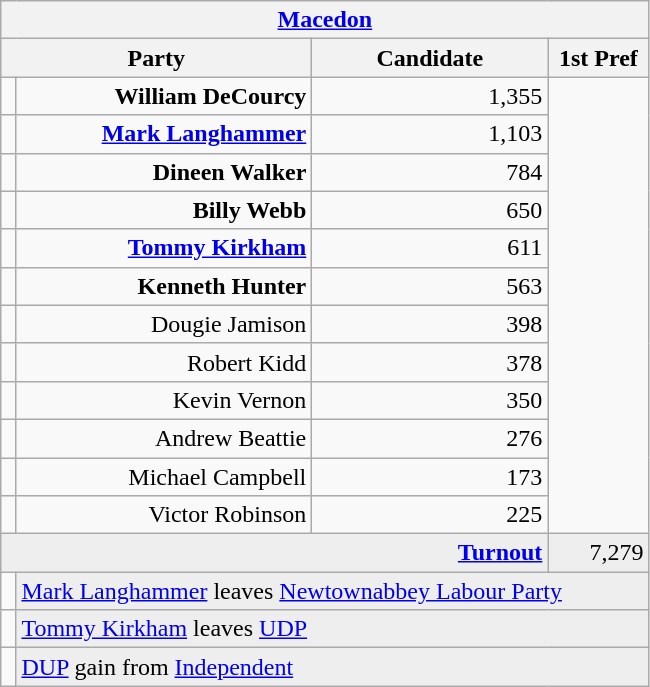<table class="wikitable">
<tr>
<th colspan="4" align="center"><a href='#'>Macedon</a></th>
</tr>
<tr>
<th colspan="2" align="center" width=200>Party</th>
<th width=150>Candidate</th>
<th width=60>1st Pref</th>
</tr>
<tr>
<td></td>
<td align="right"><strong>William DeCourcy</strong></td>
<td align="right">1,355</td>
</tr>
<tr>
<td></td>
<td align="right"><strong><a href='#'>Mark Langhammer</a></strong></td>
<td align="right">1,103</td>
</tr>
<tr>
<td></td>
<td align="right"><strong>Dineen Walker</strong></td>
<td align="right">784</td>
</tr>
<tr>
<td></td>
<td align="right"><strong>Billy Webb</strong></td>
<td align="right">650</td>
</tr>
<tr>
<td></td>
<td align="right"><strong><a href='#'>Tommy Kirkham</a></strong></td>
<td align="right">611</td>
</tr>
<tr>
<td></td>
<td align="right"><strong>Kenneth Hunter</strong></td>
<td align="right">563</td>
</tr>
<tr>
<td></td>
<td align="right">Dougie Jamison</td>
<td align="right">398</td>
</tr>
<tr>
<td></td>
<td align="right">Robert Kidd</td>
<td align="right">378</td>
</tr>
<tr>
<td></td>
<td align="right">Kevin Vernon</td>
<td align="right">350</td>
</tr>
<tr>
<td></td>
<td align="right">Andrew Beattie</td>
<td align="right">276</td>
</tr>
<tr>
<td></td>
<td align="right">Michael Campbell</td>
<td align="right">173</td>
</tr>
<tr>
<td></td>
<td align="right">Victor Robinson</td>
<td align="right">225</td>
</tr>
<tr bgcolor="EEEEEE">
<td colspan=3 align="right"><strong><a href='#'>Turnout</a></strong></td>
<td align="right">7,279</td>
</tr>
<tr>
<td bgcolor=></td>
<td colspan=3 bgcolor="EEEEEE"><a href='#'>Mark Langhammer</a> leaves <a href='#'>Newtownabbey Labour Party</a></td>
</tr>
<tr>
<td bgcolor=></td>
<td colspan=3 bgcolor="EEEEEE"><a href='#'>Tommy Kirkham</a> leaves <a href='#'>UDP</a></td>
</tr>
<tr>
<td bgcolor=></td>
<td colspan=3 bgcolor="EEEEEE"><a href='#'>DUP</a> gain from <a href='#'>Independent</a></td>
</tr>
</table>
